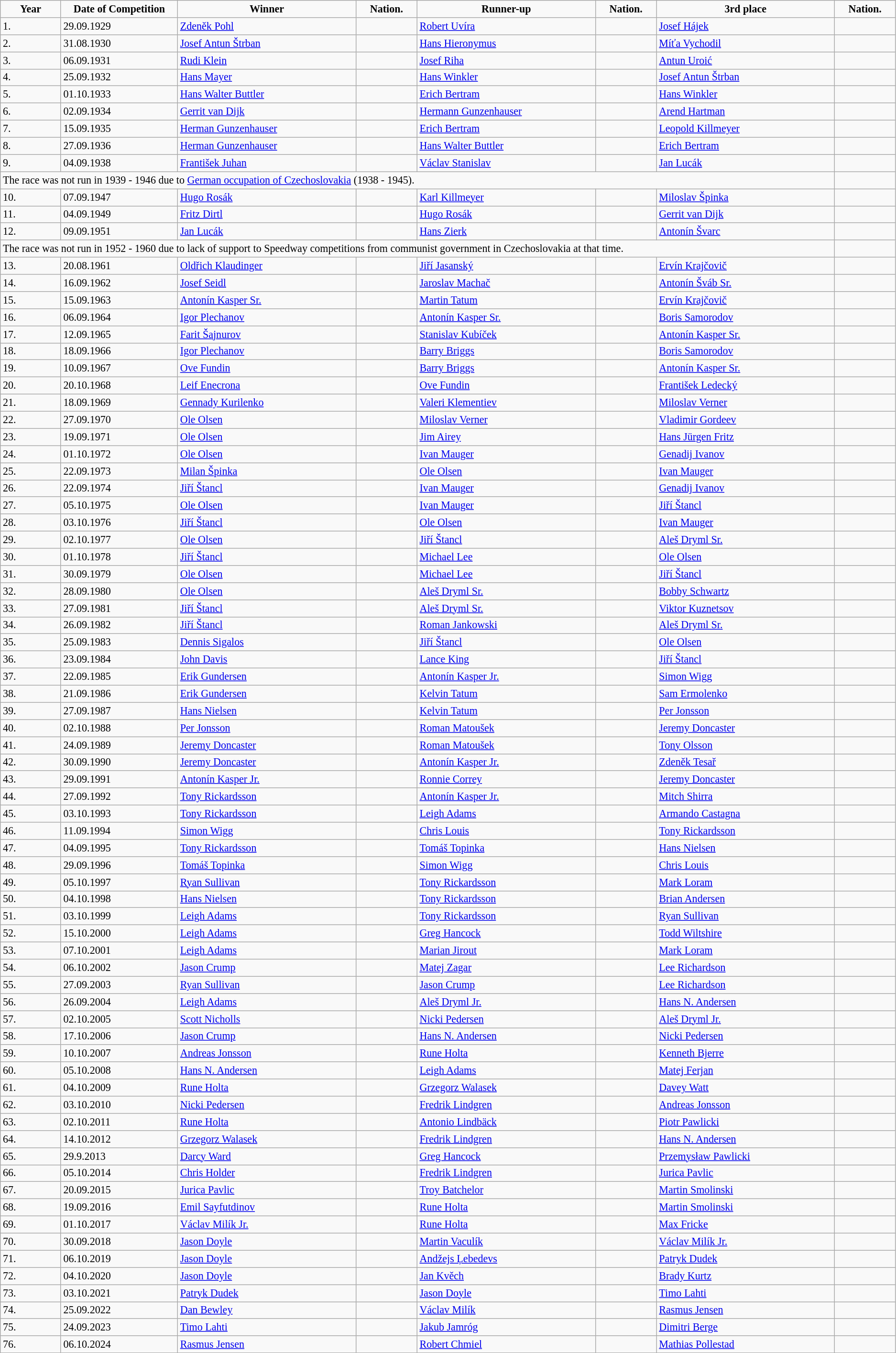<table class="wikitable" style="font-size: 92%">
<tr align=center>
<td width=80px  ><strong>Year</strong></td>
<td width=160px ><strong>Date of Competition</strong></td>
<td width=250px ><strong>Winner</strong></td>
<td width=80px  ><strong>Nation.</strong></td>
<td width=250px ><strong>Runner-up</strong></td>
<td width=80px  ><strong>Nation.</strong></td>
<td width=250px ><strong>3rd place</strong></td>
<td width=80px  ><strong>Nation.</strong></td>
</tr>
<tr>
<td>1.</td>
<td>29.09.1929</td>
<td><a href='#'>Zdeněk Pohl</a></td>
<td></td>
<td><a href='#'>Robert Uvíra</a></td>
<td></td>
<td><a href='#'>Josef Hájek</a></td>
<td></td>
</tr>
<tr>
<td>2.</td>
<td>31.08.1930</td>
<td><a href='#'>Josef Antun Štrban</a></td>
<td></td>
<td><a href='#'>Hans Hieronymus</a></td>
<td></td>
<td><a href='#'>Míťa Vychodil</a></td>
<td></td>
</tr>
<tr>
<td>3.</td>
<td>06.09.1931</td>
<td><a href='#'>Rudi Klein</a></td>
<td></td>
<td><a href='#'>Josef Riha</a></td>
<td></td>
<td><a href='#'>Antun Uroić</a></td>
<td></td>
</tr>
<tr>
<td>4.</td>
<td>25.09.1932</td>
<td><a href='#'>Hans Mayer</a></td>
<td></td>
<td><a href='#'>Hans Winkler</a></td>
<td></td>
<td><a href='#'>Josef Antun Štrban</a></td>
<td></td>
</tr>
<tr>
<td>5.</td>
<td>01.10.1933</td>
<td><a href='#'>Hans Walter Buttler</a></td>
<td></td>
<td><a href='#'>Erich Bertram</a></td>
<td></td>
<td><a href='#'>Hans Winkler</a></td>
<td></td>
</tr>
<tr>
<td>6.</td>
<td>02.09.1934</td>
<td><a href='#'>Gerrit van Dijk</a></td>
<td></td>
<td><a href='#'>Hermann Gunzenhauser</a></td>
<td></td>
<td><a href='#'>Arend Hartman</a></td>
<td></td>
</tr>
<tr>
<td>7.</td>
<td>15.09.1935</td>
<td><a href='#'>Herman Gunzenhauser</a></td>
<td></td>
<td><a href='#'>Erich Bertram</a></td>
<td></td>
<td><a href='#'>Leopold Killmeyer</a></td>
<td></td>
</tr>
<tr>
<td>8.</td>
<td>27.09.1936</td>
<td><a href='#'>Herman Gunzenhauser</a></td>
<td></td>
<td><a href='#'>Hans Walter Buttler</a></td>
<td></td>
<td><a href='#'>Erich Bertram</a></td>
<td></td>
</tr>
<tr>
<td>9.</td>
<td>04.09.1938</td>
<td><a href='#'>František Juhan</a></td>
<td></td>
<td><a href='#'>Václav Stanislav</a></td>
<td></td>
<td><a href='#'>Jan Lucák</a></td>
<td></td>
</tr>
<tr>
<td colspan=7>The race was not run in 1939 - 1946 due to <a href='#'>German occupation of Czechoslovakia</a> (1938 - 1945).</td>
</tr>
<tr>
<td>10.</td>
<td>07.09.1947</td>
<td><a href='#'>Hugo Rosák</a></td>
<td></td>
<td><a href='#'>Karl Killmeyer</a></td>
<td></td>
<td><a href='#'>Miloslav Špinka</a></td>
<td></td>
</tr>
<tr>
<td>11.</td>
<td>04.09.1949</td>
<td><a href='#'>Fritz Dirtl</a></td>
<td></td>
<td><a href='#'>Hugo Rosák</a></td>
<td></td>
<td><a href='#'>Gerrit van Dijk</a></td>
<td></td>
</tr>
<tr>
<td>12.</td>
<td>09.09.1951</td>
<td><a href='#'>Jan Lucák</a></td>
<td></td>
<td><a href='#'>Hans Zierk</a></td>
<td></td>
<td><a href='#'>Antonín Švarc</a></td>
<td></td>
</tr>
<tr>
<td colspan=7>The race was not run in 1952 - 1960 due to lack of support to Speedway competitions from communist government in Czechoslovakia at that time.</td>
</tr>
<tr>
<td>13.</td>
<td>20.08.1961</td>
<td><a href='#'>Oldřich Klaudinger</a></td>
<td></td>
<td><a href='#'>Jiří Jasanský</a></td>
<td></td>
<td><a href='#'>Ervín Krajčovič</a></td>
<td></td>
</tr>
<tr>
<td>14.</td>
<td>16.09.1962</td>
<td><a href='#'>Josef Seidl</a></td>
<td></td>
<td><a href='#'>Jaroslav Machač</a></td>
<td></td>
<td><a href='#'>Antonín Šváb Sr.</a></td>
<td></td>
</tr>
<tr>
<td>15.</td>
<td>15.09.1963</td>
<td><a href='#'>Antonín Kasper Sr.</a></td>
<td></td>
<td><a href='#'>Martin Tatum</a></td>
<td></td>
<td><a href='#'>Ervín Krajčovič</a></td>
<td></td>
</tr>
<tr>
<td>16.</td>
<td>06.09.1964</td>
<td><a href='#'>Igor Plechanov</a></td>
<td></td>
<td><a href='#'>Antonín Kasper Sr.</a></td>
<td></td>
<td><a href='#'>Boris Samorodov</a></td>
<td></td>
</tr>
<tr>
<td>17.</td>
<td>12.09.1965</td>
<td><a href='#'>Farit Šajnurov</a></td>
<td></td>
<td><a href='#'>Stanislav Kubíček</a></td>
<td></td>
<td><a href='#'>Antonín Kasper Sr.</a></td>
<td></td>
</tr>
<tr>
<td>18.</td>
<td>18.09.1966</td>
<td><a href='#'>Igor Plechanov</a></td>
<td></td>
<td><a href='#'>Barry Briggs</a></td>
<td></td>
<td><a href='#'>Boris Samorodov</a></td>
<td></td>
</tr>
<tr>
<td>19.</td>
<td>10.09.1967</td>
<td><a href='#'>Ove Fundin</a></td>
<td></td>
<td><a href='#'>Barry Briggs</a></td>
<td></td>
<td><a href='#'>Antonín Kasper Sr.</a></td>
<td></td>
</tr>
<tr>
<td>20.</td>
<td>20.10.1968</td>
<td><a href='#'>Leif Enecrona</a></td>
<td></td>
<td><a href='#'>Ove Fundin</a></td>
<td></td>
<td><a href='#'>František Ledecký</a></td>
<td></td>
</tr>
<tr>
<td>21.</td>
<td>18.09.1969</td>
<td><a href='#'>Gennady Kurilenko</a></td>
<td></td>
<td><a href='#'>Valeri Klementiev</a></td>
<td></td>
<td><a href='#'>Miloslav Verner</a></td>
<td></td>
</tr>
<tr>
<td>22.</td>
<td>27.09.1970</td>
<td><a href='#'>Ole Olsen</a></td>
<td></td>
<td><a href='#'>Miloslav Verner</a></td>
<td></td>
<td><a href='#'>Vladimir Gordeev</a></td>
<td></td>
</tr>
<tr>
<td>23.</td>
<td>19.09.1971</td>
<td><a href='#'>Ole Olsen</a></td>
<td></td>
<td><a href='#'>Jim Airey</a></td>
<td></td>
<td><a href='#'>Hans Jürgen Fritz</a></td>
<td></td>
</tr>
<tr>
<td>24.</td>
<td>01.10.1972</td>
<td><a href='#'>Ole Olsen</a></td>
<td></td>
<td><a href='#'>Ivan Mauger</a></td>
<td></td>
<td><a href='#'>Genadij Ivanov</a></td>
<td></td>
</tr>
<tr>
<td>25.</td>
<td>22.09.1973</td>
<td><a href='#'>Milan Špinka</a></td>
<td></td>
<td><a href='#'>Ole Olsen</a></td>
<td></td>
<td><a href='#'>Ivan Mauger</a></td>
<td></td>
</tr>
<tr>
<td>26.</td>
<td>22.09.1974</td>
<td><a href='#'>Jiří Štancl</a></td>
<td></td>
<td><a href='#'>Ivan Mauger</a></td>
<td></td>
<td><a href='#'>Genadij Ivanov</a></td>
<td></td>
</tr>
<tr>
<td>27.</td>
<td>05.10.1975</td>
<td><a href='#'>Ole Olsen</a></td>
<td></td>
<td><a href='#'>Ivan Mauger</a></td>
<td></td>
<td><a href='#'>Jiří Štancl</a></td>
<td></td>
</tr>
<tr>
<td>28.</td>
<td>03.10.1976</td>
<td><a href='#'>Jiří Štancl</a></td>
<td></td>
<td><a href='#'>Ole Olsen</a></td>
<td></td>
<td><a href='#'>Ivan Mauger</a></td>
<td></td>
</tr>
<tr>
<td>29.</td>
<td>02.10.1977</td>
<td><a href='#'>Ole Olsen</a></td>
<td></td>
<td><a href='#'>Jiří Štancl</a></td>
<td></td>
<td><a href='#'>Aleš Dryml Sr.</a></td>
<td></td>
</tr>
<tr>
<td>30.</td>
<td>01.10.1978</td>
<td><a href='#'>Jiří Štancl</a></td>
<td></td>
<td><a href='#'>Michael Lee</a></td>
<td></td>
<td><a href='#'>Ole Olsen</a></td>
<td></td>
</tr>
<tr>
<td>31.</td>
<td>30.09.1979</td>
<td><a href='#'>Ole Olsen</a></td>
<td></td>
<td><a href='#'>Michael Lee</a></td>
<td></td>
<td><a href='#'>Jiří Štancl</a></td>
<td></td>
</tr>
<tr>
<td>32.</td>
<td>28.09.1980</td>
<td><a href='#'>Ole Olsen</a></td>
<td></td>
<td><a href='#'>Aleš Dryml Sr.</a></td>
<td></td>
<td><a href='#'>Bobby Schwartz</a></td>
<td></td>
</tr>
<tr>
<td>33.</td>
<td>27.09.1981</td>
<td><a href='#'>Jiří Štancl</a></td>
<td></td>
<td><a href='#'>Aleš Dryml Sr.</a></td>
<td></td>
<td><a href='#'>Viktor Kuznetsov</a></td>
<td></td>
</tr>
<tr>
<td>34.</td>
<td>26.09.1982</td>
<td><a href='#'>Jiří Štancl</a></td>
<td></td>
<td><a href='#'>Roman Jankowski</a></td>
<td></td>
<td><a href='#'>Aleš Dryml Sr.</a></td>
<td></td>
</tr>
<tr>
<td>35.</td>
<td>25.09.1983</td>
<td><a href='#'>Dennis Sigalos</a></td>
<td></td>
<td><a href='#'>Jiří Štancl</a></td>
<td></td>
<td><a href='#'>Ole Olsen</a></td>
<td></td>
</tr>
<tr>
<td>36.</td>
<td>23.09.1984</td>
<td><a href='#'>John Davis</a></td>
<td></td>
<td><a href='#'>Lance King</a></td>
<td></td>
<td><a href='#'>Jiří Štancl</a></td>
<td></td>
</tr>
<tr>
<td>37.</td>
<td>22.09.1985</td>
<td><a href='#'>Erik Gundersen</a></td>
<td></td>
<td><a href='#'>Antonín Kasper Jr.</a></td>
<td></td>
<td><a href='#'>Simon Wigg</a></td>
<td></td>
</tr>
<tr>
<td>38.</td>
<td>21.09.1986</td>
<td><a href='#'>Erik Gundersen</a></td>
<td></td>
<td><a href='#'>Kelvin Tatum</a></td>
<td></td>
<td><a href='#'>Sam Ermolenko</a></td>
<td></td>
</tr>
<tr>
<td>39.</td>
<td>27.09.1987</td>
<td><a href='#'>Hans Nielsen</a></td>
<td></td>
<td><a href='#'>Kelvin Tatum</a></td>
<td></td>
<td><a href='#'>Per Jonsson</a></td>
<td></td>
</tr>
<tr>
<td>40.</td>
<td>02.10.1988</td>
<td><a href='#'>Per Jonsson</a></td>
<td></td>
<td><a href='#'>Roman Matoušek</a></td>
<td></td>
<td><a href='#'>Jeremy Doncaster</a></td>
<td></td>
</tr>
<tr>
<td>41.</td>
<td>24.09.1989</td>
<td><a href='#'>Jeremy Doncaster</a></td>
<td></td>
<td><a href='#'>Roman Matoušek</a></td>
<td></td>
<td><a href='#'>Tony Olsson</a></td>
<td></td>
</tr>
<tr>
<td>42.</td>
<td>30.09.1990</td>
<td><a href='#'>Jeremy Doncaster</a></td>
<td></td>
<td><a href='#'>Antonín Kasper Jr.</a></td>
<td></td>
<td><a href='#'>Zdeněk Tesař</a></td>
<td></td>
</tr>
<tr>
<td>43.</td>
<td>29.09.1991</td>
<td><a href='#'>Antonín Kasper Jr.</a></td>
<td></td>
<td><a href='#'>Ronnie Correy</a></td>
<td></td>
<td><a href='#'>Jeremy Doncaster</a></td>
<td></td>
</tr>
<tr>
<td>44.</td>
<td>27.09.1992</td>
<td><a href='#'>Tony Rickardsson</a></td>
<td></td>
<td><a href='#'>Antonín Kasper Jr.</a></td>
<td></td>
<td><a href='#'>Mitch Shirra</a></td>
<td></td>
</tr>
<tr>
<td>45.</td>
<td>03.10.1993</td>
<td><a href='#'>Tony Rickardsson</a></td>
<td></td>
<td><a href='#'>Leigh Adams</a></td>
<td></td>
<td><a href='#'>Armando Castagna</a></td>
<td></td>
</tr>
<tr>
<td>46.</td>
<td>11.09.1994</td>
<td><a href='#'>Simon Wigg</a></td>
<td></td>
<td><a href='#'>Chris Louis</a></td>
<td></td>
<td><a href='#'>Tony Rickardsson</a></td>
<td></td>
</tr>
<tr>
<td>47.</td>
<td>04.09.1995</td>
<td><a href='#'>Tony Rickardsson</a></td>
<td></td>
<td><a href='#'>Tomáš Topinka</a></td>
<td></td>
<td><a href='#'>Hans Nielsen</a></td>
<td></td>
</tr>
<tr>
<td>48.</td>
<td>29.09.1996</td>
<td><a href='#'>Tomáš Topinka</a></td>
<td></td>
<td><a href='#'>Simon Wigg</a></td>
<td></td>
<td><a href='#'>Chris Louis</a></td>
<td></td>
</tr>
<tr>
<td>49.</td>
<td>05.10.1997</td>
<td><a href='#'>Ryan Sullivan</a></td>
<td></td>
<td><a href='#'>Tony Rickardsson</a></td>
<td></td>
<td><a href='#'>Mark Loram</a></td>
<td></td>
</tr>
<tr>
<td>50.</td>
<td>04.10.1998</td>
<td><a href='#'>Hans Nielsen</a></td>
<td></td>
<td><a href='#'>Tony Rickardsson</a></td>
<td></td>
<td><a href='#'>Brian Andersen</a></td>
<td></td>
</tr>
<tr>
<td>51.</td>
<td>03.10.1999</td>
<td><a href='#'>Leigh Adams</a></td>
<td></td>
<td><a href='#'>Tony Rickardsson</a></td>
<td></td>
<td><a href='#'>Ryan Sullivan</a></td>
<td></td>
</tr>
<tr>
<td>52.</td>
<td>15.10.2000</td>
<td><a href='#'>Leigh Adams</a></td>
<td></td>
<td><a href='#'>Greg Hancock</a></td>
<td></td>
<td><a href='#'>Todd Wiltshire</a></td>
<td></td>
</tr>
<tr>
<td>53.</td>
<td>07.10.2001</td>
<td><a href='#'>Leigh Adams</a></td>
<td></td>
<td><a href='#'>Marian Jirout</a></td>
<td></td>
<td><a href='#'>Mark Loram</a></td>
<td></td>
</tr>
<tr>
<td>54.</td>
<td>06.10.2002</td>
<td><a href='#'>Jason Crump</a></td>
<td></td>
<td><a href='#'>Matej Zagar</a></td>
<td></td>
<td><a href='#'>Lee Richardson</a></td>
<td></td>
</tr>
<tr>
<td>55.</td>
<td>27.09.2003</td>
<td><a href='#'>Ryan Sullivan</a></td>
<td></td>
<td><a href='#'>Jason Crump</a></td>
<td></td>
<td><a href='#'>Lee Richardson</a></td>
<td></td>
</tr>
<tr>
<td>56.</td>
<td>26.09.2004</td>
<td><a href='#'>Leigh Adams</a></td>
<td></td>
<td><a href='#'>Aleš Dryml Jr.</a></td>
<td></td>
<td><a href='#'>Hans N. Andersen</a></td>
<td></td>
</tr>
<tr>
<td>57.</td>
<td>02.10.2005</td>
<td><a href='#'>Scott Nicholls</a></td>
<td></td>
<td><a href='#'>Nicki Pedersen</a></td>
<td></td>
<td><a href='#'>Aleš Dryml Jr.</a></td>
<td></td>
</tr>
<tr>
<td>58.</td>
<td>17.10.2006</td>
<td><a href='#'>Jason Crump</a></td>
<td></td>
<td><a href='#'>Hans N. Andersen</a></td>
<td></td>
<td><a href='#'>Nicki Pedersen</a></td>
<td></td>
</tr>
<tr>
<td>59.</td>
<td>10.10.2007</td>
<td><a href='#'>Andreas Jonsson</a></td>
<td></td>
<td><a href='#'>Rune Holta</a></td>
<td></td>
<td><a href='#'>Kenneth Bjerre</a></td>
<td></td>
</tr>
<tr>
<td>60.</td>
<td>05.10.2008</td>
<td><a href='#'>Hans N. Andersen</a></td>
<td></td>
<td><a href='#'>Leigh Adams</a></td>
<td></td>
<td><a href='#'>Matej Ferjan</a></td>
<td></td>
</tr>
<tr>
<td>61.</td>
<td>04.10.2009</td>
<td><a href='#'>Rune Holta</a></td>
<td></td>
<td><a href='#'>Grzegorz Walasek</a></td>
<td></td>
<td><a href='#'>Davey Watt</a></td>
<td></td>
</tr>
<tr>
<td>62.</td>
<td>03.10.2010</td>
<td><a href='#'>Nicki Pedersen</a></td>
<td></td>
<td><a href='#'>Fredrik Lindgren</a></td>
<td></td>
<td><a href='#'>Andreas Jonsson</a></td>
<td></td>
</tr>
<tr>
<td>63.</td>
<td>02.10.2011</td>
<td><a href='#'>Rune Holta</a></td>
<td></td>
<td><a href='#'>Antonio Lindbäck</a></td>
<td></td>
<td><a href='#'>Piotr Pawlicki</a></td>
<td></td>
</tr>
<tr>
<td>64.</td>
<td>14.10.2012</td>
<td><a href='#'>Grzegorz Walasek</a></td>
<td></td>
<td><a href='#'>Fredrik Lindgren</a></td>
<td></td>
<td><a href='#'>Hans N. Andersen</a></td>
<td></td>
</tr>
<tr>
<td>65.</td>
<td>29.9.2013</td>
<td><a href='#'>Darcy Ward</a></td>
<td></td>
<td><a href='#'>Greg Hancock</a></td>
<td></td>
<td><a href='#'>Przemysław Pawlicki</a></td>
<td></td>
</tr>
<tr>
<td>66.</td>
<td>05.10.2014</td>
<td><a href='#'>Chris Holder</a></td>
<td></td>
<td><a href='#'>Fredrik Lindgren</a></td>
<td></td>
<td><a href='#'>Jurica Pavlic</a></td>
<td></td>
</tr>
<tr>
<td>67.</td>
<td>20.09.2015</td>
<td><a href='#'>Jurica Pavlic</a></td>
<td></td>
<td><a href='#'>Troy Batchelor</a></td>
<td></td>
<td><a href='#'>Martin Smolinski</a></td>
<td></td>
</tr>
<tr>
<td>68.</td>
<td>19.09.2016</td>
<td><a href='#'>Emil Sayfutdinov</a></td>
<td></td>
<td><a href='#'>Rune Holta</a></td>
<td></td>
<td><a href='#'>Martin Smolinski</a></td>
<td></td>
</tr>
<tr>
<td>69.</td>
<td>01.10.2017</td>
<td><a href='#'>Václav Milík Jr.</a></td>
<td></td>
<td><a href='#'>Rune Holta</a></td>
<td></td>
<td><a href='#'>Max Fricke</a></td>
<td></td>
</tr>
<tr>
<td>70.</td>
<td>30.09.2018</td>
<td><a href='#'>Jason Doyle</a></td>
<td></td>
<td><a href='#'>Martin Vaculík</a></td>
<td></td>
<td><a href='#'>Václav Milík Jr.</a></td>
<td></td>
</tr>
<tr>
<td>71.</td>
<td>06.10.2019</td>
<td><a href='#'>Jason Doyle</a></td>
<td></td>
<td><a href='#'>Andžejs Ļebedevs</a></td>
<td></td>
<td><a href='#'>Patryk Dudek</a></td>
<td></td>
</tr>
<tr>
<td>72.</td>
<td>04.10.2020</td>
<td><a href='#'>Jason Doyle</a></td>
<td></td>
<td><a href='#'>Jan Kvěch</a></td>
<td></td>
<td><a href='#'>Brady Kurtz</a></td>
<td></td>
</tr>
<tr>
<td>73.</td>
<td>03.10.2021</td>
<td><a href='#'>Patryk Dudek</a></td>
<td></td>
<td><a href='#'>Jason Doyle</a></td>
<td></td>
<td><a href='#'>Timo Lahti</a></td>
<td></td>
</tr>
<tr>
<td>74.</td>
<td>25.09.2022</td>
<td><a href='#'>Dan Bewley</a></td>
<td></td>
<td><a href='#'>Václav Milík</a></td>
<td></td>
<td><a href='#'>Rasmus Jensen</a></td>
<td></td>
</tr>
<tr>
<td>75.</td>
<td>24.09.2023</td>
<td><a href='#'>Timo Lahti</a></td>
<td></td>
<td><a href='#'>Jakub Jamróg</a></td>
<td></td>
<td><a href='#'>Dimitri Berge</a></td>
<td></td>
</tr>
<tr>
<td>76.</td>
<td>06.10.2024</td>
<td><a href='#'>Rasmus Jensen</a></td>
<td></td>
<td><a href='#'>Robert Chmiel</a></td>
<td></td>
<td><a href='#'>Mathias Pollestad</a></td>
<td></td>
</tr>
</table>
